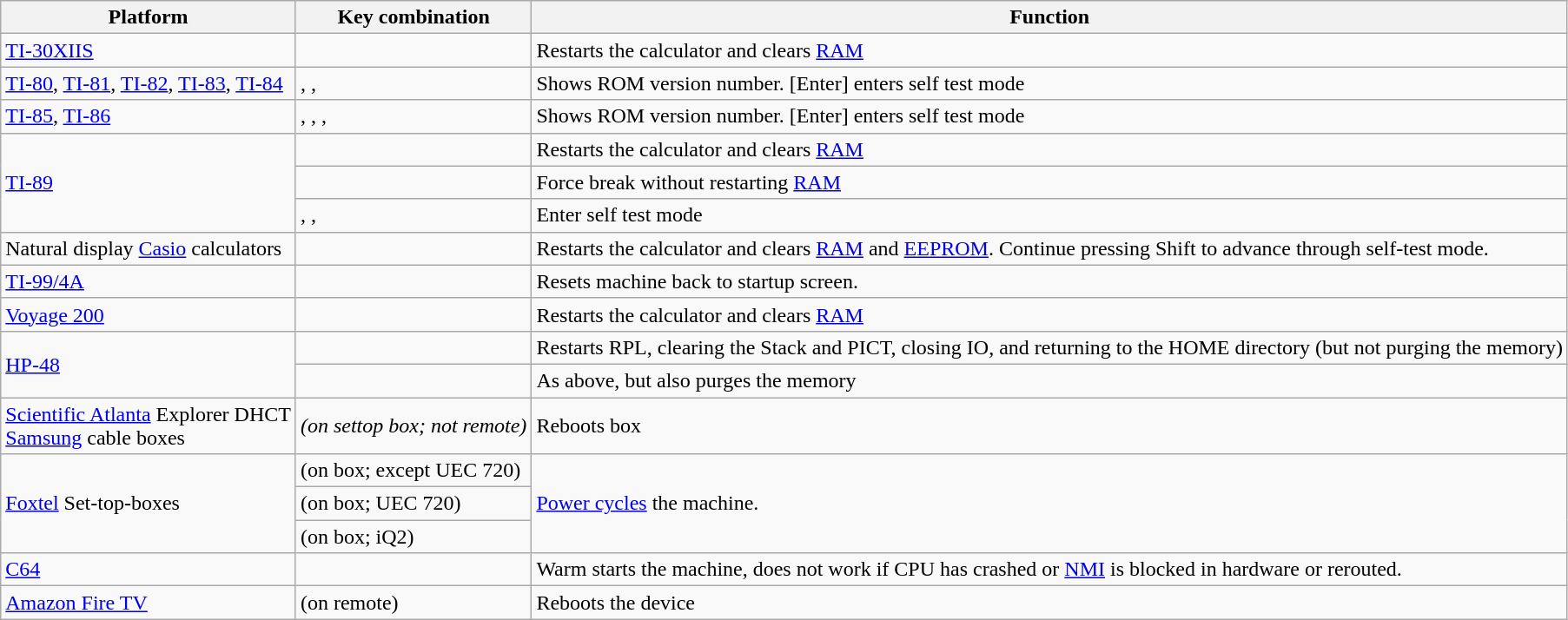<table class="wikitable">
<tr>
<th>Platform</th>
<th>Key combination</th>
<th>Function</th>
</tr>
<tr>
<td><a href='#'>TI-30XIIS</a></td>
<td></td>
<td>Restarts the calculator and clears <a href='#'>RAM</a></td>
</tr>
<tr>
<td><a href='#'>TI-80</a>, <a href='#'>TI-81</a>, <a href='#'>TI-82</a>, <a href='#'>TI-83</a>, <a href='#'>TI-84</a></td>
<td>, , </td>
<td>Shows ROM version number. [Enter] enters self test mode</td>
</tr>
<tr>
<td><a href='#'>TI-85</a>, <a href='#'>TI-86</a></td>
<td>, , , </td>
<td>Shows ROM version number. [Enter] enters self test mode</td>
</tr>
<tr>
<td rowspan="3"><a href='#'>TI-89</a></td>
<td></td>
<td>Restarts the calculator and clears <a href='#'>RAM</a></td>
</tr>
<tr>
<td></td>
<td>Force break without restarting <a href='#'>RAM</a></td>
</tr>
<tr>
<td>, , </td>
<td>Enter self test mode</td>
</tr>
<tr>
<td>Natural display <a href='#'>Casio</a> calculators</td>
<td></td>
<td>Restarts the calculator and clears <a href='#'>RAM</a> and <a href='#'>EEPROM</a>. Continue pressing Shift to advance through self-test mode.</td>
</tr>
<tr>
<td><a href='#'>TI-99/4A</a></td>
<td></td>
<td>Resets machine back to startup screen.</td>
</tr>
<tr>
<td><a href='#'>Voyage 200</a></td>
<td></td>
<td>Restarts the calculator and clears <a href='#'>RAM</a></td>
</tr>
<tr>
<td rowspan="2"><a href='#'>HP-48</a></td>
<td></td>
<td>Restarts RPL, clearing the Stack and PICT, closing IO, and returning to the HOME directory (but not purging the memory)</td>
</tr>
<tr>
<td></td>
<td>As above, but also purges the memory</td>
</tr>
<tr>
<td><a href='#'>Scientific Atlanta</a> Explorer DHCT <br> <a href='#'>Samsung</a> cable boxes</td>
<td> <em>(on settop box; not remote)</em></td>
<td>Reboots box</td>
</tr>
<tr>
<td rowspan="3"><a href='#'>Foxtel</a> Set-top-boxes</td>
<td> (on box; except UEC 720)</td>
<td rowspan="3"><a href='#'>Power cycles</a> the machine.</td>
</tr>
<tr>
<td> (on box; UEC 720)</td>
</tr>
<tr>
<td> (on box; iQ2)</td>
</tr>
<tr>
<td><a href='#'>C64</a></td>
<td></td>
<td>Warm starts the machine, does not work if CPU has crashed or <a href='#'>NMI</a> is blocked in hardware or rerouted.</td>
</tr>
<tr>
<td><a href='#'>Amazon Fire TV</a></td>
<td> (on remote)</td>
<td>Reboots the device</td>
</tr>
</table>
